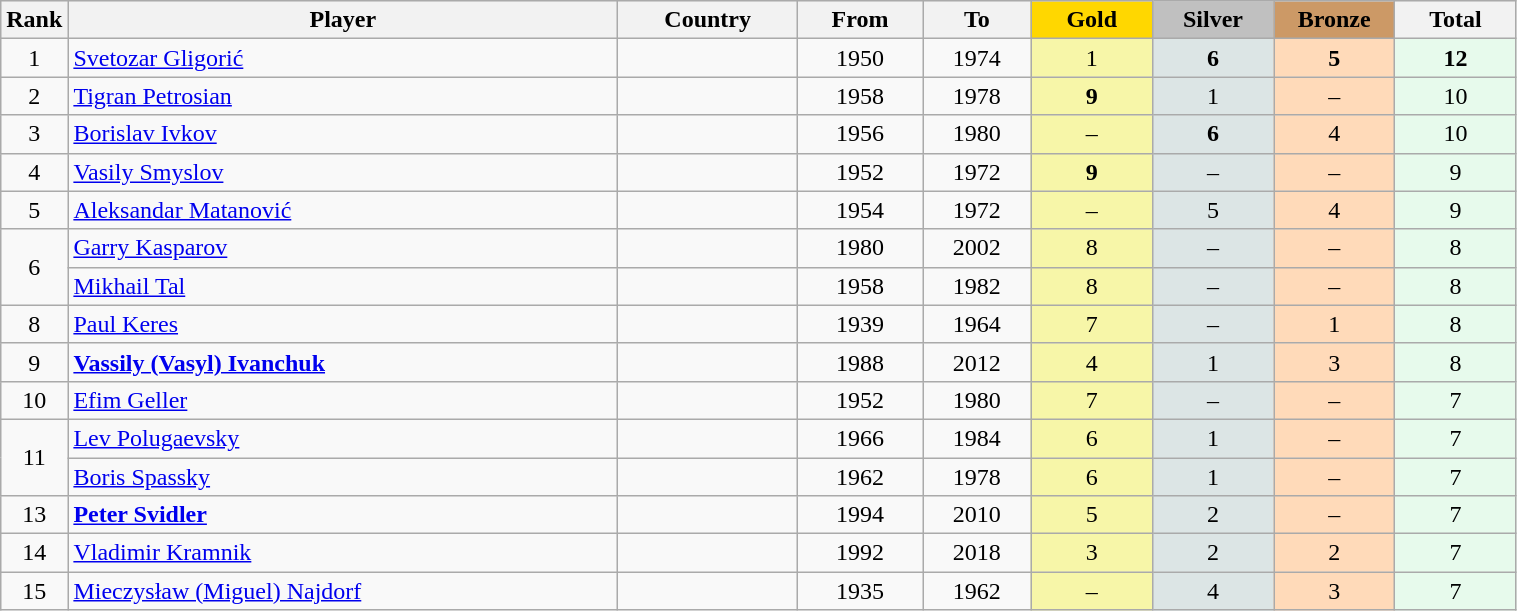<table class="wikitable plainrowheaders" width=80% style="text-align:center;">
<tr style="background-color:#EDEDED;">
<th class="hintergrundfarbe5" style="width:1em">Rank</th>
<th class="hintergrundfarbe5">Player</th>
<th class="hintergrundfarbe5">Country</th>
<th class="hintergrundfarbe5">From</th>
<th class="hintergrundfarbe5">To</th>
<th style="background:    gold; width:8%">Gold</th>
<th style="background:  silver; width:8%">Silver</th>
<th style="background: #CC9966; width:8%">Bronze</th>
<th class="hintergrundfarbe5" style="width:8%">Total</th>
</tr>
<tr>
<td>1</td>
<td align="left"><a href='#'>Svetozar Gligorić</a></td>
<td align="left"></td>
<td>1950</td>
<td>1974</td>
<td bgcolor="#F7F6A8">1</td>
<td bgcolor="#DCE5E5"><strong>6</strong></td>
<td bgcolor="#FFDAB9"><strong>5</strong></td>
<td bgcolor="#E7FAEC"><strong>12</strong></td>
</tr>
<tr align="center">
<td>2</td>
<td align="left"><a href='#'>Tigran Petrosian</a></td>
<td align="left"></td>
<td>1958</td>
<td>1978</td>
<td bgcolor="#F7F6A8"><strong>9</strong></td>
<td bgcolor="#DCE5E5">1</td>
<td bgcolor="#FFDAB9">–</td>
<td bgcolor="#E7FAEC">10</td>
</tr>
<tr align="center">
<td>3</td>
<td align="left"><a href='#'>Borislav Ivkov</a></td>
<td align="left"></td>
<td>1956</td>
<td>1980</td>
<td bgcolor="#F7F6A8">–</td>
<td bgcolor="#DCE5E5"><strong>6</strong></td>
<td bgcolor="#FFDAB9">4</td>
<td bgcolor="#E7FAEC">10</td>
</tr>
<tr align="center">
<td>4</td>
<td align="left"><a href='#'>Vasily Smyslov</a></td>
<td align="left"></td>
<td>1952</td>
<td>1972</td>
<td bgcolor="#F7F6A8"><strong>9</strong></td>
<td bgcolor="#DCE5E5">–</td>
<td bgcolor="#FFDAB9">–</td>
<td bgcolor="#E7FAEC">9</td>
</tr>
<tr align="center">
<td>5</td>
<td align="left"><a href='#'>Aleksandar Matanović</a></td>
<td align="left"></td>
<td>1954</td>
<td>1972</td>
<td bgcolor="#F7F6A8">–</td>
<td bgcolor="#DCE5E5">5</td>
<td bgcolor="#FFDAB9">4</td>
<td bgcolor="#E7FAEC">9</td>
</tr>
<tr align="center">
<td rowspan="2">6</td>
<td align="left"><a href='#'>Garry Kasparov</a></td>
<td align="left"><br></td>
<td>1980</td>
<td>2002</td>
<td bgcolor="#F7F6A8">8</td>
<td bgcolor="#DCE5E5">–</td>
<td bgcolor="#FFDAB9">–</td>
<td bgcolor="#E7FAEC">8</td>
</tr>
<tr align="center">
<td align="left"><a href='#'>Mikhail Tal</a></td>
<td align="left"></td>
<td>1958</td>
<td>1982</td>
<td bgcolor="#F7F6A8">8</td>
<td bgcolor="#DCE5E5">–</td>
<td bgcolor="#FFDAB9">–</td>
<td bgcolor="#E7FAEC">8</td>
</tr>
<tr align="center">
<td>8</td>
<td align="left"><a href='#'>Paul Keres</a></td>
<td align="left"><br></td>
<td>1939</td>
<td>1964</td>
<td bgcolor="#F7F6A8">7</td>
<td bgcolor="#DCE5E5">–</td>
<td bgcolor="#FFDAB9">1</td>
<td bgcolor="#E7FAEC">8</td>
</tr>
<tr align="center">
<td>9</td>
<td align="left"><strong><a href='#'>Vassily (Vasyl) Ivanchuk</a></strong></td>
<td align="left"><br></td>
<td>1988</td>
<td>2012</td>
<td bgcolor="#F7F6A8">4</td>
<td bgcolor="#DCE5E5">1</td>
<td bgcolor="#FFDAB9">3</td>
<td bgcolor="#E7FAEC">8</td>
</tr>
<tr align="center">
<td>10</td>
<td align="left"><a href='#'>Efim Geller</a></td>
<td align="left"></td>
<td>1952</td>
<td>1980</td>
<td bgcolor="#F7F6A8">7</td>
<td bgcolor="#DCE5E5">–</td>
<td bgcolor="#FFDAB9">–</td>
<td bgcolor="#E7FAEC">7</td>
</tr>
<tr align="center">
<td rowspan="2">11</td>
<td align="left"><a href='#'>Lev Polugaevsky</a></td>
<td align="left"></td>
<td>1966</td>
<td>1984</td>
<td bgcolor="#F7F6A8">6</td>
<td bgcolor="#DCE5E5">1</td>
<td bgcolor="#FFDAB9">–</td>
<td bgcolor="#E7FAEC">7</td>
</tr>
<tr align="center">
<td align="left"><a href='#'>Boris Spassky</a></td>
<td align="left"></td>
<td>1962</td>
<td>1978</td>
<td bgcolor="#F7F6A8">6</td>
<td bgcolor="#DCE5E5">1</td>
<td bgcolor="#FFDAB9">–</td>
<td bgcolor="#E7FAEC">7</td>
</tr>
<tr align="center">
<td>13</td>
<td align="left"><strong><a href='#'>Peter Svidler</a></strong></td>
<td align="left"></td>
<td>1994</td>
<td>2010</td>
<td bgcolor="#F7F6A8">5</td>
<td bgcolor="#DCE5E5">2</td>
<td bgcolor="#FFDAB9">–</td>
<td bgcolor="#E7FAEC">7</td>
</tr>
<tr align="center">
<td>14</td>
<td align="left"><a href='#'>Vladimir Kramnik</a></td>
<td align="left"></td>
<td>1992</td>
<td>2018</td>
<td bgcolor="#F7F6A8">3</td>
<td bgcolor="#DCE5E5">2</td>
<td bgcolor="#FFDAB9">2</td>
<td bgcolor="#E7FAEC">7</td>
</tr>
<tr align="center">
<td>15</td>
<td align="left"><a href='#'>Mieczysław (Miguel) Najdorf</a></td>
<td align="left"><br></td>
<td>1935</td>
<td>1962</td>
<td bgcolor="#F7F6A8">–</td>
<td bgcolor="#DCE5E5">4</td>
<td bgcolor="#FFDAB9">3</td>
<td bgcolor="#E7FAEC">7</td>
</tr>
</table>
